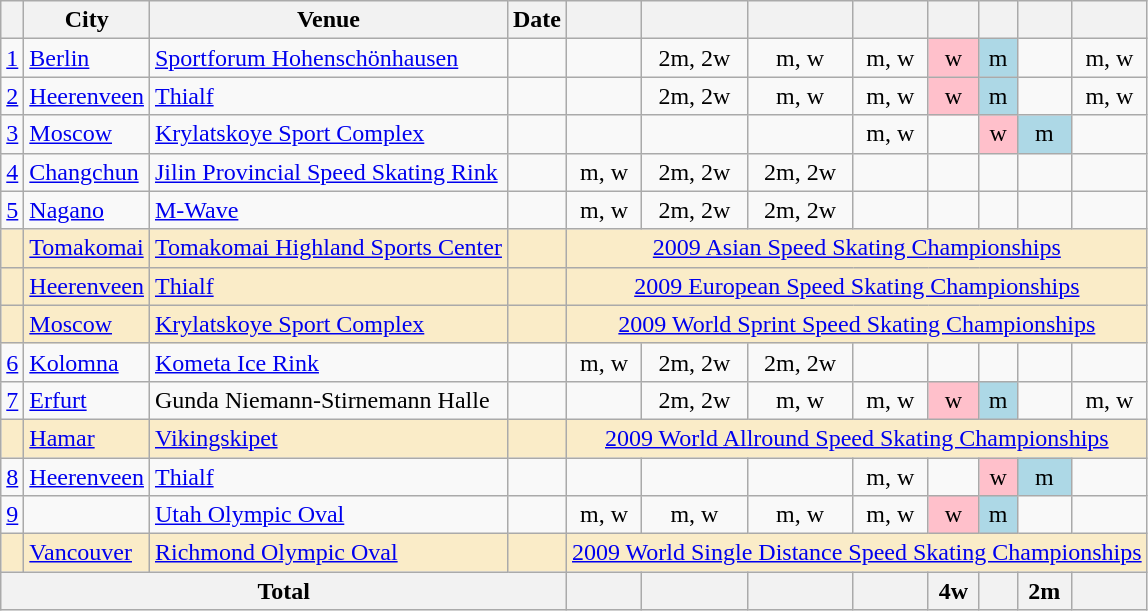<table class="wikitable" border="1" style="text-align:center">
<tr>
<th></th>
<th>City</th>
<th>Venue</th>
<th>Date</th>
<th></th>
<th></th>
<th></th>
<th></th>
<th></th>
<th></th>
<th></th>
<th></th>
</tr>
<tr>
<td><a href='#'>1</a></td>
<td align=left><a href='#'>Berlin</a></td>
<td align=left><a href='#'>Sportforum Hohenschönhausen</a></td>
<td align=right></td>
<td></td>
<td>2m, 2w</td>
<td>m, w</td>
<td>m, w</td>
<td bgcolor=pink>w</td>
<td bgcolor=lightblue>m</td>
<td></td>
<td>m, w</td>
</tr>
<tr>
<td><a href='#'>2</a></td>
<td align=left><a href='#'>Heerenveen</a></td>
<td align=left><a href='#'>Thialf</a></td>
<td align=right></td>
<td></td>
<td>2m, 2w</td>
<td>m, w</td>
<td>m, w</td>
<td bgcolor=pink>w</td>
<td bgcolor=lightblue>m</td>
<td></td>
<td>m, w</td>
</tr>
<tr>
<td><a href='#'>3</a></td>
<td align=left><a href='#'>Moscow</a></td>
<td align=left><a href='#'>Krylatskoye Sport Complex</a></td>
<td align=right></td>
<td></td>
<td></td>
<td></td>
<td>m, w</td>
<td></td>
<td bgcolor=pink>w</td>
<td bgcolor=lightblue>m</td>
<td></td>
</tr>
<tr>
<td><a href='#'>4</a></td>
<td align=left><a href='#'>Changchun</a></td>
<td align=left><a href='#'>Jilin Provincial Speed Skating Rink</a></td>
<td align=right></td>
<td>m, w</td>
<td>2m, 2w</td>
<td>2m, 2w</td>
<td></td>
<td></td>
<td></td>
<td></td>
<td></td>
</tr>
<tr>
<td><a href='#'>5</a></td>
<td align=left><a href='#'>Nagano</a></td>
<td align=left><a href='#'>M-Wave</a></td>
<td align=right></td>
<td>m, w</td>
<td>2m, 2w</td>
<td>2m, 2w</td>
<td></td>
<td></td>
<td></td>
<td></td>
<td></td>
</tr>
<tr bgcolor=#faecc8>
<td></td>
<td align=left><a href='#'>Tomakomai</a></td>
<td align=left><a href='#'>Tomakomai Highland Sports Center</a></td>
<td align=right></td>
<td colspan=8><a href='#'>2009 Asian Speed Skating Championships</a></td>
</tr>
<tr bgcolor=#faecc8>
<td></td>
<td align=left><a href='#'>Heerenveen</a></td>
<td align=left><a href='#'>Thialf</a></td>
<td align=right></td>
<td colspan=8><a href='#'>2009 European Speed Skating Championships</a></td>
</tr>
<tr bgcolor=#faecc8>
<td></td>
<td align=left><a href='#'>Moscow</a></td>
<td align=left><a href='#'>Krylatskoye Sport Complex</a></td>
<td align=right></td>
<td colspan=8><a href='#'>2009 World Sprint Speed Skating Championships</a></td>
</tr>
<tr>
<td><a href='#'>6</a></td>
<td align=left><a href='#'>Kolomna</a></td>
<td align=left><a href='#'>Kometa Ice Rink</a></td>
<td align=right></td>
<td>m, w</td>
<td>2m, 2w</td>
<td>2m, 2w</td>
<td></td>
<td></td>
<td></td>
<td></td>
<td></td>
</tr>
<tr>
<td><a href='#'>7</a></td>
<td align=left><a href='#'>Erfurt</a></td>
<td align=left>Gunda Niemann-Stirnemann Halle</td>
<td align=right> </td>
<td></td>
<td>2m, 2w</td>
<td>m, w</td>
<td>m, w</td>
<td bgcolor=pink>w</td>
<td bgcolor=lightblue>m</td>
<td></td>
<td>m, w</td>
</tr>
<tr bgcolor=#faecc8>
<td></td>
<td align=left><a href='#'>Hamar</a></td>
<td align=left><a href='#'>Vikingskipet</a></td>
<td align=right></td>
<td colspan=8><a href='#'>2009 World Allround Speed Skating Championships</a></td>
</tr>
<tr>
<td><a href='#'>8</a></td>
<td align=left><a href='#'>Heerenveen</a></td>
<td align=left><a href='#'>Thialf</a></td>
<td align=right></td>
<td></td>
<td></td>
<td></td>
<td>m, w</td>
<td></td>
<td bgcolor=pink>w</td>
<td bgcolor=lightblue>m</td>
<td></td>
</tr>
<tr>
<td><a href='#'>9</a></td>
<td align=left></td>
<td align=left><a href='#'>Utah Olympic Oval</a></td>
<td align=right></td>
<td>m, w</td>
<td>m, w</td>
<td>m, w</td>
<td>m, w</td>
<td bgcolor=pink>w</td>
<td bgcolor=lightblue>m</td>
<td></td>
<td></td>
</tr>
<tr bgcolor=#faecc8>
<td></td>
<td align=left><a href='#'>Vancouver</a></td>
<td align=left><a href='#'>Richmond Olympic Oval</a></td>
<td align=right></td>
<td colspan=8><a href='#'>2009 World Single Distance Speed Skating Championships</a></td>
</tr>
<tr>
<th align=left colspan=4>Total</th>
<th></th>
<th></th>
<th></th>
<th></th>
<th>4w</th>
<th></th>
<th>2m</th>
<th></th>
</tr>
</table>
